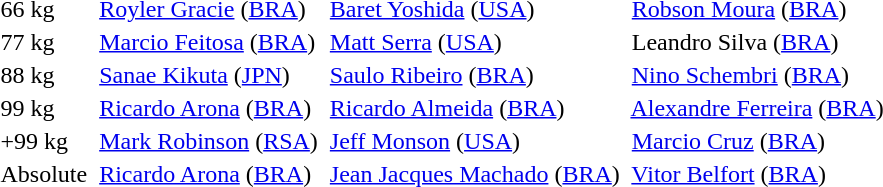<table>
<tr>
<td>66 kg</td>
<td> <a href='#'>Royler Gracie</a> <span>(<a href='#'>BRA</a>)</span></td>
<td> <a href='#'>Baret Yoshida</a> <span>(<a href='#'>USA</a>)</span></td>
<td> <a href='#'>Robson Moura</a> <span>(<a href='#'>BRA</a>)</span></td>
</tr>
<tr>
<td>77 kg</td>
<td> <a href='#'>Marcio Feitosa</a> <span>(<a href='#'>BRA</a>)</span></td>
<td> <a href='#'>Matt Serra</a> <span>(<a href='#'>USA</a>)</span></td>
<td> Leandro Silva <span>(<a href='#'>BRA</a>)</span></td>
</tr>
<tr>
<td>88 kg</td>
<td> <a href='#'>Sanae Kikuta</a> <span>(<a href='#'>JPN</a>)</span></td>
<td> <a href='#'>Saulo Ribeiro</a> <span>(<a href='#'>BRA</a>)</span></td>
<td> <a href='#'>Nino Schembri</a> <span>(<a href='#'>BRA</a>)</span></td>
</tr>
<tr>
<td>99 kg</td>
<td> <a href='#'>Ricardo Arona</a> <span>(<a href='#'>BRA</a>)</span></td>
<td> <a href='#'>Ricardo Almeida</a> <span>(<a href='#'>BRA</a>)</span></td>
<td> <a href='#'>Alexandre Ferreira</a> <span>(<a href='#'>BRA</a>)</span></td>
</tr>
<tr>
<td>+99 kg</td>
<td> <a href='#'>Mark Robinson</a> <span>(<a href='#'>RSA</a>)</span></td>
<td> <a href='#'>Jeff Monson</a> <span>(<a href='#'>USA</a>)</span></td>
<td> <a href='#'>Marcio Cruz</a> <span>(<a href='#'>BRA</a>)</span></td>
</tr>
<tr>
<td>Absolute</td>
<td> <a href='#'>Ricardo Arona</a> <span>(<a href='#'>BRA</a>)</span></td>
<td> <a href='#'>Jean Jacques Machado</a> <span>(<a href='#'>BRA</a>)</span></td>
<td> <a href='#'>Vitor Belfort</a> <span>(<a href='#'>BRA</a>)</span></td>
</tr>
<tr>
</tr>
</table>
